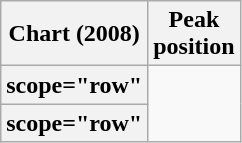<table class="wikitable sortable plainrowheaders">
<tr>
<th scope="col">Chart (2008)</th>
<th scope="col">Peak<br>position</th>
</tr>
<tr>
<th>scope="row" </th>
</tr>
<tr>
<th>scope="row" </th>
</tr>
</table>
